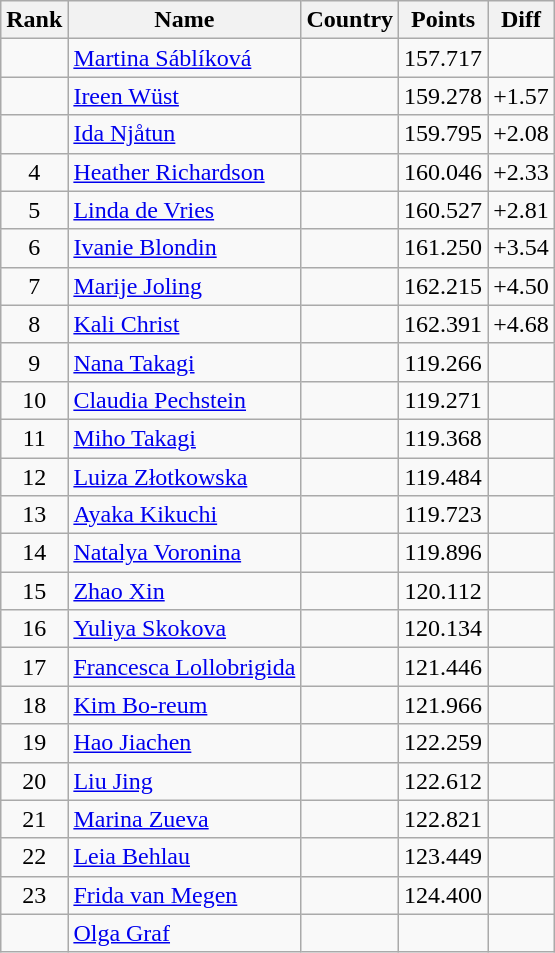<table class="wikitable sortable" style="text-align:center">
<tr>
<th>Rank</th>
<th>Name</th>
<th>Country</th>
<th>Points</th>
<th>Diff</th>
</tr>
<tr>
<td></td>
<td align=left><a href='#'>Martina Sáblíková</a></td>
<td align=left></td>
<td>157.717</td>
<td></td>
</tr>
<tr>
<td></td>
<td align=left><a href='#'>Ireen Wüst</a></td>
<td align=left></td>
<td>159.278</td>
<td>+1.57</td>
</tr>
<tr>
<td></td>
<td align=left><a href='#'>Ida Njåtun</a></td>
<td align=left></td>
<td>159.795</td>
<td>+2.08</td>
</tr>
<tr>
<td>4</td>
<td align=left><a href='#'>Heather Richardson</a></td>
<td align=left></td>
<td>160.046</td>
<td>+2.33</td>
</tr>
<tr>
<td>5</td>
<td align=left><a href='#'>Linda de Vries</a></td>
<td align=left></td>
<td>160.527</td>
<td>+2.81</td>
</tr>
<tr>
<td>6</td>
<td align=left><a href='#'>Ivanie Blondin</a></td>
<td align=left></td>
<td>161.250</td>
<td>+3.54</td>
</tr>
<tr>
<td>7</td>
<td align=left><a href='#'>Marije Joling</a></td>
<td align=left></td>
<td>162.215</td>
<td>+4.50</td>
</tr>
<tr>
<td>8</td>
<td align=left><a href='#'>Kali Christ</a></td>
<td align=left></td>
<td>162.391</td>
<td>+4.68</td>
</tr>
<tr>
<td>9</td>
<td align=left><a href='#'>Nana Takagi</a></td>
<td align=left></td>
<td>119.266</td>
<td></td>
</tr>
<tr>
<td>10</td>
<td align=left><a href='#'>Claudia Pechstein</a></td>
<td align=left></td>
<td>119.271</td>
<td></td>
</tr>
<tr>
<td>11</td>
<td align=left><a href='#'>Miho Takagi</a></td>
<td align=left></td>
<td>119.368</td>
<td></td>
</tr>
<tr>
<td>12</td>
<td align=left><a href='#'>Luiza Złotkowska</a></td>
<td align=left></td>
<td>119.484</td>
<td></td>
</tr>
<tr>
<td>13</td>
<td align=left><a href='#'>Ayaka Kikuchi</a></td>
<td align=left></td>
<td>119.723</td>
<td></td>
</tr>
<tr>
<td>14</td>
<td align=left><a href='#'>Natalya Voronina</a></td>
<td align=left></td>
<td>119.896</td>
<td></td>
</tr>
<tr>
<td>15</td>
<td align=left><a href='#'>Zhao Xin</a></td>
<td align=left></td>
<td>120.112</td>
<td></td>
</tr>
<tr>
<td>16</td>
<td align=left><a href='#'>Yuliya Skokova</a></td>
<td align=left></td>
<td>120.134</td>
<td></td>
</tr>
<tr>
<td>17</td>
<td align=left><a href='#'>Francesca Lollobrigida</a></td>
<td align=left></td>
<td>121.446</td>
<td></td>
</tr>
<tr>
<td>18</td>
<td align=left><a href='#'>Kim Bo-reum</a></td>
<td align=left></td>
<td>121.966</td>
<td></td>
</tr>
<tr>
<td>19</td>
<td align=left><a href='#'>Hao Jiachen</a></td>
<td align=left></td>
<td>122.259</td>
<td></td>
</tr>
<tr>
<td>20</td>
<td align=left><a href='#'>Liu Jing</a></td>
<td align=left></td>
<td>122.612</td>
<td></td>
</tr>
<tr>
<td>21</td>
<td align=left><a href='#'>Marina Zueva</a></td>
<td align=left></td>
<td>122.821</td>
<td></td>
</tr>
<tr>
<td>22</td>
<td align=left><a href='#'>Leia Behlau</a></td>
<td align=left></td>
<td>123.449</td>
<td></td>
</tr>
<tr>
<td>23</td>
<td align=left><a href='#'>Frida van Megen</a></td>
<td align=left></td>
<td>124.400</td>
<td></td>
</tr>
<tr>
<td></td>
<td align=left><a href='#'>Olga Graf</a></td>
<td align=left></td>
<td></td>
<td></td>
</tr>
</table>
